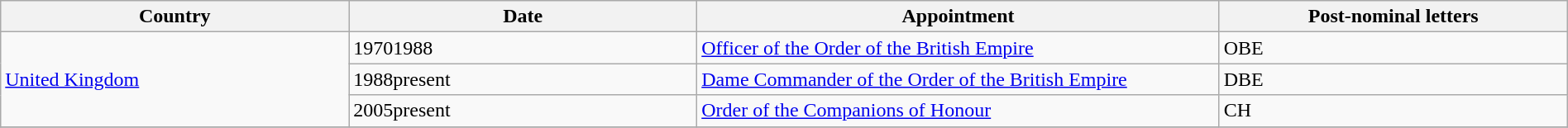<table class="wikitable" style="width:100%;">
<tr>
<th style="width:20%;">Country</th>
<th style="width:20%;">Date</th>
<th style="width:30%;">Appointment</th>
<th style="width:20%;">Post-nominal letters</th>
</tr>
<tr>
<td rowspan="3"><a href='#'>United Kingdom</a></td>
<td>19701988</td>
<td><a href='#'>Officer of the Order of the British Empire</a></td>
<td>OBE</td>
</tr>
<tr>
<td>1988present</td>
<td><a href='#'>Dame Commander of the Order of the British Empire</a></td>
<td>DBE</td>
</tr>
<tr>
<td>2005present</td>
<td><a href='#'>Order of the Companions of Honour</a></td>
<td>CH</td>
</tr>
<tr>
</tr>
</table>
